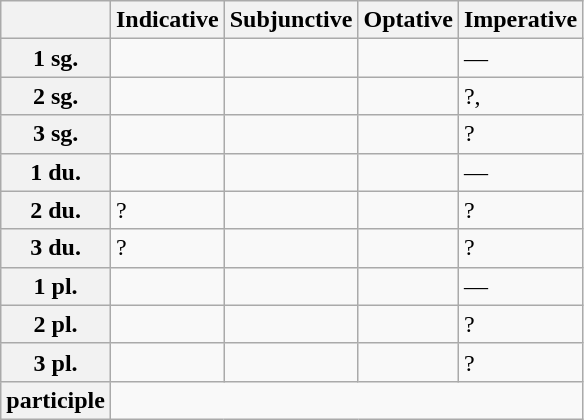<table class="wikitable">
<tr>
<th></th>
<th>Indicative</th>
<th>Subjunctive</th>
<th>Optative</th>
<th>Imperative</th>
</tr>
<tr>
<th>1 sg.</th>
<td></td>
<td></td>
<td></td>
<td>—</td>
</tr>
<tr>
<th>2 sg.</th>
<td></td>
<td></td>
<td></td>
<td>?, </td>
</tr>
<tr>
<th>3 sg.</th>
<td></td>
<td></td>
<td></td>
<td>?</td>
</tr>
<tr>
<th>1 du.</th>
<td></td>
<td></td>
<td></td>
<td>—</td>
</tr>
<tr>
<th>2 du.</th>
<td>?</td>
<td></td>
<td></td>
<td>?</td>
</tr>
<tr>
<th>3 du.</th>
<td>?</td>
<td></td>
<td></td>
<td>?</td>
</tr>
<tr>
<th>1 pl.</th>
<td></td>
<td></td>
<td></td>
<td>—</td>
</tr>
<tr>
<th>2 pl.</th>
<td></td>
<td></td>
<td></td>
<td>?</td>
</tr>
<tr>
<th>3 pl.</th>
<td></td>
<td></td>
<td></td>
<td>?</td>
</tr>
<tr>
<th>participle</th>
<td colspan="4"></td>
</tr>
</table>
